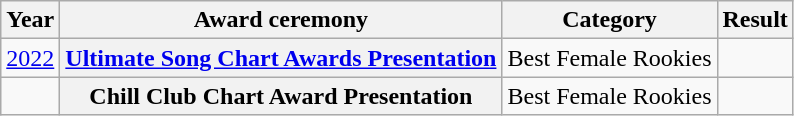<table class="wikitable plainrowheaders">
<tr>
<th scope="col">Year</th>
<th scope="col">Award ceremony</th>
<th scope="col">Category</th>
<th scope="col">Result</th>
</tr>
<tr>
<td><a href='#'>2022</a></td>
<th scope="row"><a href='#'>Ultimate Song Chart Awards Presentation</a></th>
<td>Best Female Rookies</td>
<td></td>
</tr>
<tr>
<td></td>
<th scope="row">Chill Club Chart Award Presentation</th>
<td>Best Female Rookies</td>
<td></td>
</tr>
</table>
